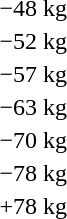<table>
<tr>
<td rowspan=2>−48 kg</td>
<td rowspan=2></td>
<td rowspan=2></td>
<td></td>
</tr>
<tr>
<td></td>
</tr>
<tr>
<td rowspan=2>−52 kg</td>
<td rowspan=2></td>
<td rowspan=2></td>
<td></td>
</tr>
<tr>
<td></td>
</tr>
<tr>
<td rowspan=2>−57 kg</td>
<td rowspan=2></td>
<td rowspan=2></td>
<td></td>
</tr>
<tr>
<td></td>
</tr>
<tr>
<td rowspan=2>−63 kg</td>
<td rowspan=2></td>
<td rowspan=2></td>
<td></td>
</tr>
<tr>
<td></td>
</tr>
<tr>
<td rowspan=2>−70 kg</td>
<td rowspan=2></td>
<td rowspan=2></td>
<td></td>
</tr>
<tr>
<td></td>
</tr>
<tr>
<td rowspan=2>−78 kg</td>
<td rowspan=2></td>
<td rowspan=2></td>
<td></td>
</tr>
<tr>
<td></td>
</tr>
<tr>
<td rowspan=2>+78 kg</td>
<td rowspan=2></td>
<td rowspan=2></td>
<td></td>
</tr>
<tr>
<td></td>
</tr>
</table>
